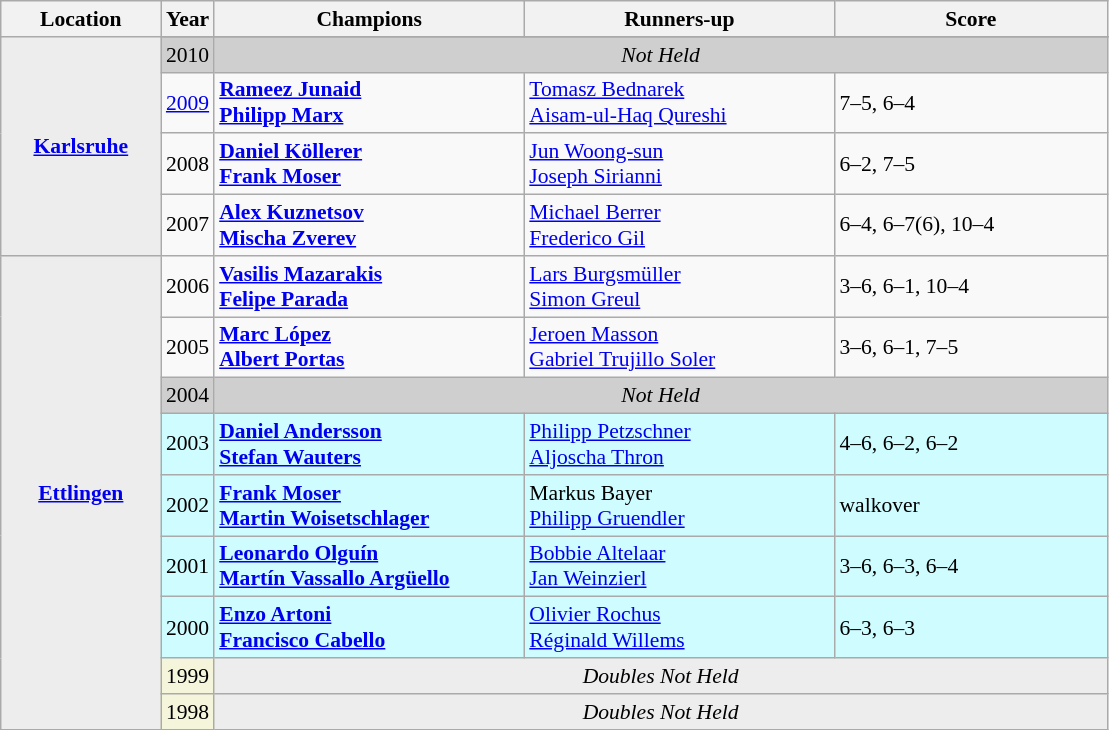<table class="wikitable" style="font-size:90%">
<tr>
<th width="100">Location</th>
<th>Year</th>
<th width="200">Champions</th>
<th width="200">Runners-up</th>
<th width="175">Score</th>
</tr>
<tr>
<th rowspan="5" style="background:#ededed"><a href='#'>Karlsruhe</a></th>
</tr>
<tr>
<td style="background:#cfcfcf">2010</td>
<td colspan=3 align=center style="background:#cfcfcf"><em>Not Held</em></td>
</tr>
<tr>
<td><a href='#'>2009</a></td>
<td> <strong><a href='#'>Rameez Junaid</a></strong><br> <strong><a href='#'>Philipp Marx</a></strong></td>
<td> <a href='#'>Tomasz Bednarek</a><br> <a href='#'>Aisam-ul-Haq Qureshi</a></td>
<td>7–5, 6–4</td>
</tr>
<tr>
<td>2008</td>
<td> <strong><a href='#'>Daniel Köllerer</a></strong><br> <strong><a href='#'>Frank Moser</a></strong></td>
<td> <a href='#'>Jun Woong-sun</a><br> <a href='#'>Joseph Sirianni</a></td>
<td>6–2, 7–5</td>
</tr>
<tr>
<td>2007</td>
<td> <strong><a href='#'>Alex Kuznetsov</a></strong><br> <strong><a href='#'>Mischa Zverev</a></strong></td>
<td> <a href='#'>Michael Berrer</a><br> <a href='#'>Frederico Gil</a></td>
<td>6–4, 6–7(6), 10–4</td>
</tr>
<tr>
<th rowspan="9" style="background:#ededed"><a href='#'>Ettlingen</a></th>
<td>2006</td>
<td> <strong><a href='#'>Vasilis Mazarakis</a></strong><br> <strong><a href='#'>Felipe Parada</a></strong></td>
<td> <a href='#'>Lars Burgsmüller</a><br> <a href='#'>Simon Greul</a></td>
<td>3–6, 6–1, 10–4</td>
</tr>
<tr>
<td>2005</td>
<td> <strong><a href='#'>Marc López</a></strong><br> <strong><a href='#'>Albert Portas</a></strong></td>
<td> <a href='#'>Jeroen Masson</a><br> <a href='#'>Gabriel Trujillo Soler</a></td>
<td>3–6, 6–1, 7–5</td>
</tr>
<tr>
<td style="background:#cfcfcf">2004</td>
<td colspan=3 align=center style="background:#cfcfcf"><em>Not Held</em></td>
</tr>
<tr>
<td bgcolor="CFFCFF">2003</td>
<td bgcolor="CFFCFF"> <strong><a href='#'>Daniel Andersson</a></strong><br> <strong><a href='#'>Stefan Wauters</a></strong></td>
<td bgcolor="CFFCFF"> <a href='#'>Philipp Petzschner</a><br> <a href='#'>Aljoscha Thron</a></td>
<td bgcolor="CFFCFF">4–6, 6–2, 6–2</td>
</tr>
<tr>
<td bgcolor="CFFCFF">2002</td>
<td bgcolor="CFFCFF"> <strong><a href='#'>Frank Moser</a></strong><br> <strong><a href='#'>Martin Woisetschlager</a></strong></td>
<td bgcolor="CFFCFF"> Markus Bayer<br> <a href='#'>Philipp Gruendler</a></td>
<td bgcolor="CFFCFF">walkover</td>
</tr>
<tr>
<td bgcolor="CFFCFF">2001</td>
<td bgcolor="CFFCFF"> <strong><a href='#'>Leonardo Olguín</a></strong><br> <strong><a href='#'>Martín Vassallo Argüello</a></strong></td>
<td bgcolor="CFFCFF"> <a href='#'>Bobbie Altelaar</a><br> <a href='#'>Jan Weinzierl</a></td>
<td bgcolor="CFFCFF">3–6, 6–3, 6–4</td>
</tr>
<tr>
<td bgcolor="CFFCFF">2000</td>
<td bgcolor="CFFCFF"> <strong><a href='#'>Enzo Artoni</a></strong><br> <strong><a href='#'>Francisco Cabello</a></strong></td>
<td bgcolor="CFFCFF"> <a href='#'>Olivier Rochus</a><br> <a href='#'>Réginald Willems</a></td>
<td bgcolor="CFFCFF">6–3, 6–3</td>
</tr>
<tr>
<td bgcolor="F5F5DC">1999</td>
<td colspan=3 align=center style="background:#ededed"><em>Doubles Not Held</em></td>
</tr>
<tr>
<td bgcolor="F5F5DC">1998</td>
<td colspan=3 align=center style="background:#ededed"><em>Doubles Not Held</em></td>
</tr>
</table>
